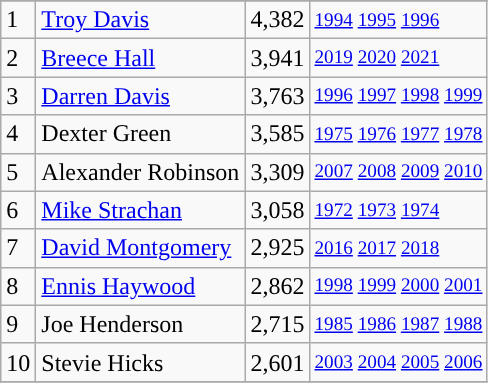<table class="wikitable">
<tr>
</tr>
<tr>
<td>1</td>
<td><a href='#'>Troy Davis</a></td>
<td>4,382</td>
<td style="font-size:80%;"><a href='#'>1994</a> <a href='#'>1995</a> <a href='#'>1996</a></td>
</tr>
<tr>
<td>2</td>
<td><a href='#'>Breece Hall</a></td>
<td>3,941</td>
<td style="font-size:80%;"><a href='#'>2019</a> <a href='#'>2020</a> <a href='#'>2021</a></td>
</tr>
<tr>
<td>3</td>
<td><a href='#'>Darren Davis</a></td>
<td>3,763</td>
<td style="font-size:80%;"><a href='#'>1996</a> <a href='#'>1997</a> <a href='#'>1998</a> <a href='#'>1999</a></td>
</tr>
<tr>
<td>4</td>
<td>Dexter Green</td>
<td>3,585</td>
<td style="font-size:80%;"><a href='#'>1975</a> <a href='#'>1976</a> <a href='#'>1977</a> <a href='#'>1978</a></td>
</tr>
<tr>
<td>5</td>
<td>Alexander Robinson</td>
<td>3,309</td>
<td style="font-size:80%;"><a href='#'>2007</a> <a href='#'>2008</a> <a href='#'>2009</a> <a href='#'>2010</a></td>
</tr>
<tr>
<td>6</td>
<td><a href='#'>Mike Strachan</a></td>
<td>3,058</td>
<td style="font-size:80%;"><a href='#'>1972</a> <a href='#'>1973</a> <a href='#'>1974</a></td>
</tr>
<tr>
<td>7</td>
<td><a href='#'>David Montgomery</a></td>
<td>2,925</td>
<td style="font-size:80%;"><a href='#'>2016</a> <a href='#'>2017</a> <a href='#'>2018</a></td>
</tr>
<tr>
<td>8</td>
<td><a href='#'>Ennis Haywood</a></td>
<td>2,862</td>
<td style="font-size:80%;"><a href='#'>1998</a> <a href='#'>1999</a> <a href='#'>2000</a> <a href='#'>2001</a></td>
</tr>
<tr>
<td>9</td>
<td>Joe Henderson</td>
<td>2,715</td>
<td style="font-size:80%;"><a href='#'>1985</a> <a href='#'>1986</a> <a href='#'>1987</a> <a href='#'>1988</a></td>
</tr>
<tr>
<td>10</td>
<td>Stevie Hicks</td>
<td>2,601</td>
<td style="font-size:80%;"><a href='#'>2003</a> <a href='#'>2004</a> <a href='#'>2005</a> <a href='#'>2006</a></td>
</tr>
<tr>
</tr>
</table>
